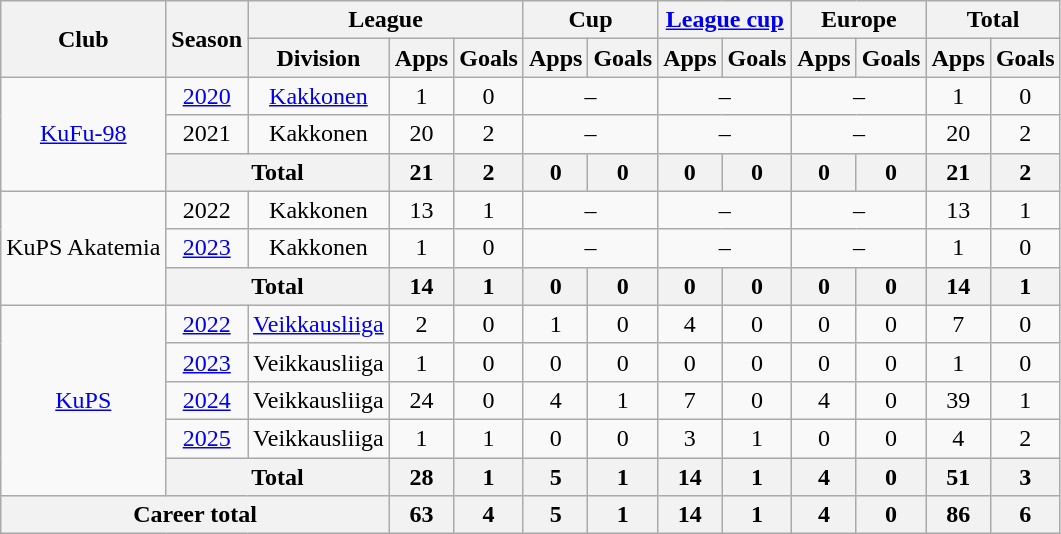<table class="wikitable" style="text-align:center">
<tr>
<th rowspan="2">Club</th>
<th rowspan="2">Season</th>
<th colspan="3">League</th>
<th colspan="2">Cup</th>
<th colspan="2"><a href='#'>League cup</a></th>
<th colspan="2">Europe</th>
<th colspan="2">Total</th>
</tr>
<tr>
<th>Division</th>
<th>Apps</th>
<th>Goals</th>
<th>Apps</th>
<th>Goals</th>
<th>Apps</th>
<th>Goals</th>
<th>Apps</th>
<th>Goals</th>
<th>Apps</th>
<th>Goals</th>
</tr>
<tr>
<td rowspan="3"><a href='#'>KuFu-98</a></td>
<td><a href='#'>2020</a></td>
<td><a href='#'>Kakkonen</a></td>
<td>1</td>
<td>0</td>
<td colspan="2">–</td>
<td colspan="2">–</td>
<td colspan="2">–</td>
<td>1</td>
<td>0</td>
</tr>
<tr>
<td>2021</td>
<td>Kakkonen</td>
<td>20</td>
<td>2</td>
<td colspan="2">–</td>
<td colspan="2">–</td>
<td colspan="2">–</td>
<td>20</td>
<td>2</td>
</tr>
<tr>
<th colspan="2">Total</th>
<th>21</th>
<th>2</th>
<th>0</th>
<th>0</th>
<th>0</th>
<th>0</th>
<th>0</th>
<th>0</th>
<th>21</th>
<th>2</th>
</tr>
<tr>
<td rowspan="3">KuPS Akatemia</td>
<td>2022</td>
<td>Kakkonen</td>
<td>13</td>
<td>1</td>
<td colspan="2">–</td>
<td colspan="2">–</td>
<td colspan="2">–</td>
<td>13</td>
<td>1</td>
</tr>
<tr>
<td><a href='#'>2023</a></td>
<td>Kakkonen</td>
<td>1</td>
<td>0</td>
<td colspan="2">–</td>
<td colspan="2">–</td>
<td colspan="2">–</td>
<td>1</td>
<td>0</td>
</tr>
<tr>
<th colspan="2">Total</th>
<th>14</th>
<th>1</th>
<th>0</th>
<th>0</th>
<th>0</th>
<th>0</th>
<th>0</th>
<th>0</th>
<th>14</th>
<th>1</th>
</tr>
<tr>
<td rowspan="5"><a href='#'>KuPS</a></td>
<td><a href='#'>2022</a></td>
<td><a href='#'>Veikkausliiga</a></td>
<td>2</td>
<td>0</td>
<td>1</td>
<td>0</td>
<td>4</td>
<td>0</td>
<td>0</td>
<td>0</td>
<td>7</td>
<td>0</td>
</tr>
<tr>
<td><a href='#'>2023</a></td>
<td>Veikkausliiga</td>
<td>1</td>
<td>0</td>
<td>0</td>
<td>0</td>
<td>0</td>
<td>0</td>
<td>0</td>
<td>0</td>
<td>1</td>
<td>0</td>
</tr>
<tr>
<td><a href='#'>2024</a></td>
<td>Veikkausliiga</td>
<td>24</td>
<td>0</td>
<td>4</td>
<td>1</td>
<td>7</td>
<td>0</td>
<td>4</td>
<td>0</td>
<td>39</td>
<td>1</td>
</tr>
<tr>
<td><a href='#'>2025</a></td>
<td>Veikkausliiga</td>
<td>1</td>
<td>1</td>
<td>0</td>
<td>0</td>
<td>3</td>
<td>1</td>
<td>0</td>
<td>0</td>
<td>4</td>
<td>2</td>
</tr>
<tr>
<th colspan="2">Total</th>
<th>28</th>
<th>1</th>
<th>5</th>
<th>1</th>
<th>14</th>
<th>1</th>
<th>4</th>
<th>0</th>
<th>51</th>
<th>3</th>
</tr>
<tr>
<th colspan="3">Career total</th>
<th>63</th>
<th>4</th>
<th>5</th>
<th>1</th>
<th>14</th>
<th>1</th>
<th>4</th>
<th>0</th>
<th>86</th>
<th>6</th>
</tr>
</table>
